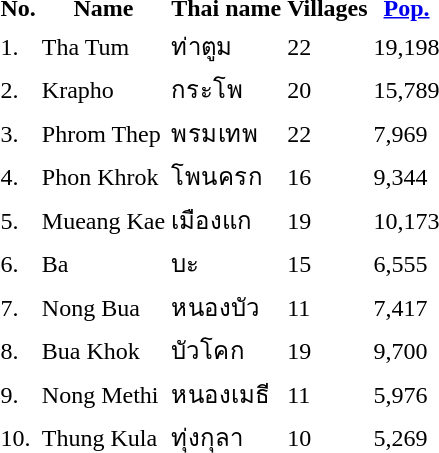<table>
<tr>
<th>No.</th>
<th>Name</th>
<th>Thai name</th>
<th>Villages</th>
<th><a href='#'>Pop.</a></th>
</tr>
<tr>
<td>1.</td>
<td>Tha Tum</td>
<td>ท่าตูม</td>
<td>22</td>
<td>19,198</td>
<td></td>
</tr>
<tr>
<td>2.</td>
<td>Krapho</td>
<td>กระโพ</td>
<td>20</td>
<td>15,789</td>
<td></td>
</tr>
<tr>
<td>3.</td>
<td>Phrom Thep</td>
<td>พรมเทพ</td>
<td>22</td>
<td>7,969</td>
<td></td>
</tr>
<tr>
<td>4.</td>
<td>Phon Khrok</td>
<td>โพนครก</td>
<td>16</td>
<td>9,344</td>
<td></td>
</tr>
<tr>
<td>5.</td>
<td>Mueang Kae</td>
<td>เมืองแก</td>
<td>19</td>
<td>10,173</td>
<td></td>
</tr>
<tr>
<td>6.</td>
<td>Ba</td>
<td>บะ</td>
<td>15</td>
<td>6,555</td>
<td></td>
</tr>
<tr>
<td>7.</td>
<td>Nong Bua</td>
<td>หนองบัว</td>
<td>11</td>
<td>7,417</td>
<td></td>
</tr>
<tr>
<td>8.</td>
<td>Bua Khok</td>
<td>บัวโคก</td>
<td>19</td>
<td>9,700</td>
<td></td>
</tr>
<tr>
<td>9.</td>
<td>Nong Methi</td>
<td>หนองเมธี</td>
<td>11</td>
<td>5,976</td>
<td></td>
</tr>
<tr>
<td>10.</td>
<td>Thung Kula</td>
<td>ทุ่งกุลา</td>
<td>10</td>
<td>5,269</td>
<td></td>
</tr>
</table>
